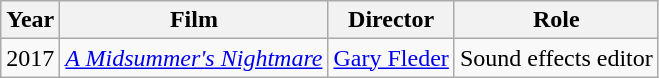<table class="wikitable">
<tr>
<th>Year</th>
<th>Film</th>
<th>Director</th>
<th>Role</th>
</tr>
<tr>
<td>2017</td>
<td><em><a href='#'>A Midsummer's Nightmare</a></em></td>
<td><a href='#'>Gary Fleder</a></td>
<td>Sound effects editor</td>
</tr>
</table>
